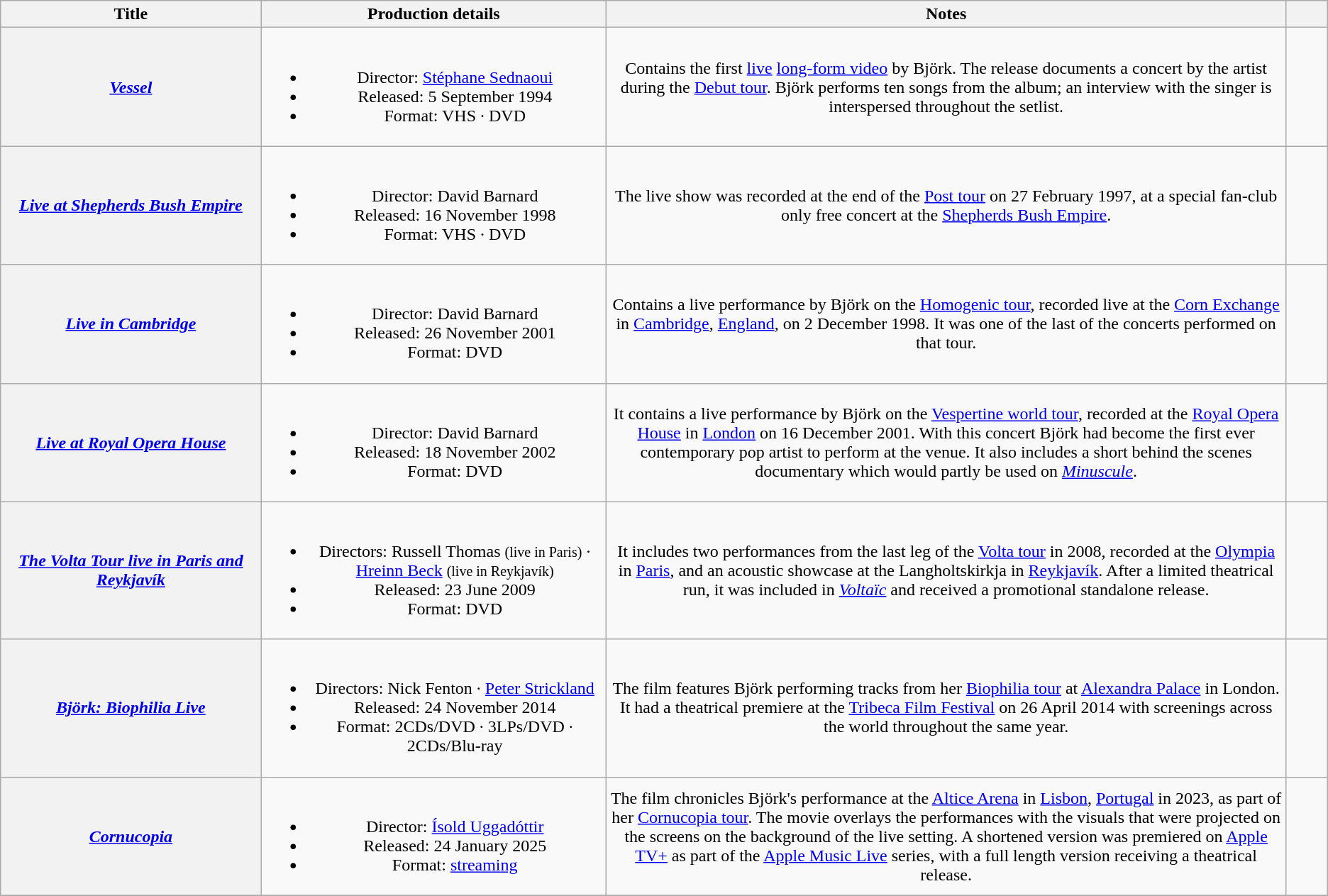<table class="wikitable sortable plainrowheaders" style="text-align:center;">
<tr>
<th scope="col" style="width:15em;">Title</th>
<th scope="col" style="width:20em;" class="unsortable">Production details</th>
<th scope="col" style="width:40em;" class="unsortable">Notes</th>
<th scope="col" style="width:2em;" class="unsortable"></th>
</tr>
<tr>
<th scope="row"><em><a href='#'>Vessel</a></em></th>
<td><br><ul><li>Director: <a href='#'>Stéphane Sednaoui</a></li><li>Released: 5 September 1994</li><li>Format: VHS · DVD</li></ul></td>
<td>Contains the first <a href='#'>live</a> <a href='#'>long-form video</a> by Björk. The release documents a concert by the artist during the <a href='#'>Debut tour</a>. Björk performs ten songs from the album; an interview with the singer is interspersed throughout the setlist.</td>
<td><br></td>
</tr>
<tr>
<th scope="row"><em><a href='#'>Live at Shepherds Bush Empire</a></em></th>
<td><br><ul><li>Director: David Barnard</li><li>Released: 16 November 1998</li><li>Format: VHS · DVD</li></ul></td>
<td>The live show was recorded at the end of the <a href='#'>Post tour</a> on 27 February 1997, at a special fan-club only free concert at the <a href='#'>Shepherds Bush Empire</a>.</td>
<td><br></td>
</tr>
<tr>
<th scope="row"><em><a href='#'>Live in Cambridge</a></em></th>
<td><br><ul><li>Director: David Barnard</li><li>Released: 26 November 2001</li><li>Format: DVD</li></ul></td>
<td>Contains a live performance by Björk on the <a href='#'>Homogenic tour</a>, recorded live at the <a href='#'>Corn Exchange</a> in <a href='#'>Cambridge</a>, <a href='#'>England</a>, on 2 December 1998. It was one of the last of the concerts performed on that tour.</td>
<td></td>
</tr>
<tr>
<th scope="row"><em><a href='#'>Live at Royal Opera House</a></em></th>
<td><br><ul><li>Director: David Barnard</li><li>Released: 18 November 2002</li><li>Format: DVD</li></ul></td>
<td>It contains a live performance by Björk on the <a href='#'>Vespertine world tour</a>, recorded at the <a href='#'>Royal Opera House</a> in <a href='#'>London</a> on 16 December 2001. With this concert Björk had become the first ever contemporary pop artist to perform at the venue. It also includes a short behind the scenes documentary which would partly be used on <em><a href='#'>Minuscule</a></em>.</td>
<td><br></td>
</tr>
<tr>
<th scope="row"><em><a href='#'>The Volta Tour live in Paris and Reykjavík</a></em></th>
<td><br><ul><li>Directors: Russell Thomas <small>(live in Paris)</small> · <a href='#'>Hreinn Beck</a> <small>(live in Reykjavík)</small></li><li>Released: 23 June 2009</li><li>Format: DVD</li></ul></td>
<td>It includes two performances from the last leg of the <a href='#'>Volta tour</a> in 2008, recorded at the <a href='#'>Olympia</a> in <a href='#'>Paris</a>, and an acoustic showcase at the Langholtskirkja in <a href='#'>Reykjavík</a>. After a limited theatrical run, it was included in <em><a href='#'>Voltaïc</a></em> and received a promotional standalone release.</td>
<td></td>
</tr>
<tr>
<th scope="row"><em><a href='#'>Björk: Biophilia Live</a></em></th>
<td><br><ul><li>Directors: Nick Fenton · <a href='#'>Peter Strickland</a></li><li>Released: 24 November 2014</li><li>Format: 2CDs/DVD · 3LPs/DVD · 2CDs/Blu-ray</li></ul></td>
<td>The film features Björk performing tracks from her <a href='#'>Biophilia tour</a> at <a href='#'>Alexandra Palace</a> in London. It had a theatrical premiere at the <a href='#'>Tribeca Film Festival</a> on 26 April 2014 with screenings across the world throughout the same year.</td>
<td><br></td>
</tr>
<tr>
<th scope="row"><em><a href='#'>Cornucopia</a></em></th>
<td><br><ul><li>Director: <a href='#'>Ísold Uggadóttir</a></li><li>Released: 24 January 2025</li><li>Format: <a href='#'>streaming</a></li></ul></td>
<td>The film chronicles Björk's performance at the <a href='#'>Altice Arena</a> in <a href='#'>Lisbon</a>, <a href='#'>Portugal</a> in 2023, as part of her <a href='#'>Cornucopia tour</a>. The movie overlays the performances with the visuals that were projected on the screens on the background of the live setting. A shortened version was premiered on <a href='#'>Apple TV+</a> as part of the <a href='#'>Apple Music Live</a> series, with a full length version receiving a theatrical release.</td>
<td><br></td>
</tr>
<tr>
</tr>
</table>
